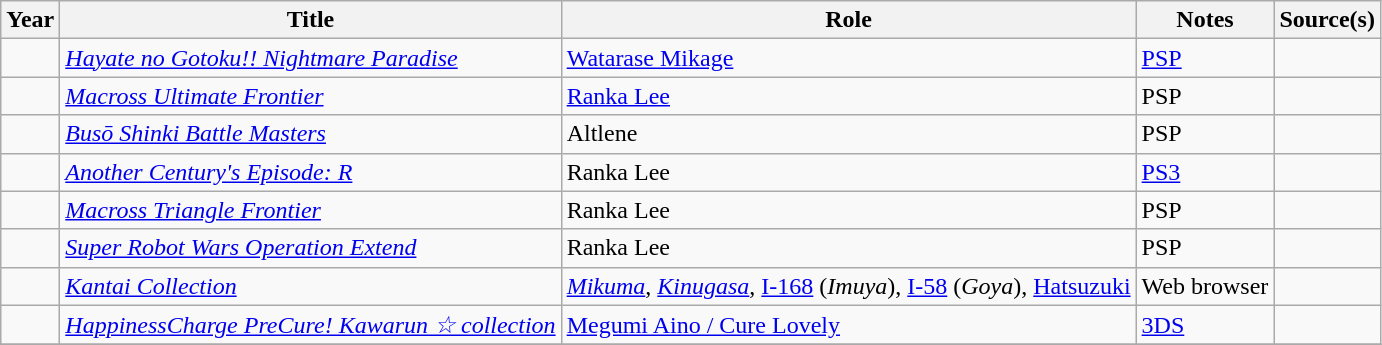<table class="wikitable sortable plainrowheaders">
<tr>
<th scope=col>Year</th>
<th scope=col>Title</th>
<th scope=col>Role</th>
<th scope=col class="unsortable">Notes</th>
<th scope=col class="unsortable">Source(s)</th>
</tr>
<tr>
<td></td>
<td><em><a href='#'>Hayate no Gotoku!! Nightmare Paradise</a></em></td>
<td><a href='#'>Watarase Mikage</a></td>
<td><a href='#'>PSP</a></td>
<td></td>
</tr>
<tr>
<td></td>
<td><em><a href='#'>Macross Ultimate Frontier</a></em></td>
<td><a href='#'>Ranka Lee</a></td>
<td>PSP</td>
<td></td>
</tr>
<tr>
<td></td>
<td><em><a href='#'>Busō Shinki Battle Masters</a></em></td>
<td>Altlene</td>
<td>PSP</td>
<td></td>
</tr>
<tr>
<td></td>
<td><em><a href='#'>Another Century's Episode: R</a></em></td>
<td>Ranka Lee</td>
<td><a href='#'>PS3</a></td>
<td></td>
</tr>
<tr>
<td></td>
<td><em><a href='#'>Macross Triangle Frontier</a></em></td>
<td>Ranka Lee</td>
<td>PSP</td>
<td></td>
</tr>
<tr>
<td></td>
<td><em><a href='#'>Super Robot Wars Operation Extend</a></em></td>
<td>Ranka Lee</td>
<td>PSP</td>
<td></td>
</tr>
<tr>
<td></td>
<td><em><a href='#'>Kantai Collection</a></em></td>
<td><em><a href='#'>Mikuma</a></em>, <em><a href='#'>Kinugasa</a></em>, <a href='#'>I-168</a> (<em>Imuya</em>), <a href='#'>I-58</a> (<em>Goya</em>), <a href='#'>Hatsuzuki</a></td>
<td>Web browser</td>
<td></td>
</tr>
<tr>
<td></td>
<td><em><a href='#'>HappinessCharge PreCure! Kawarun ☆ collection</a></em></td>
<td><a href='#'>Megumi Aino / Cure Lovely</a></td>
<td><a href='#'>3DS</a></td>
<td></td>
</tr>
<tr>
</tr>
</table>
